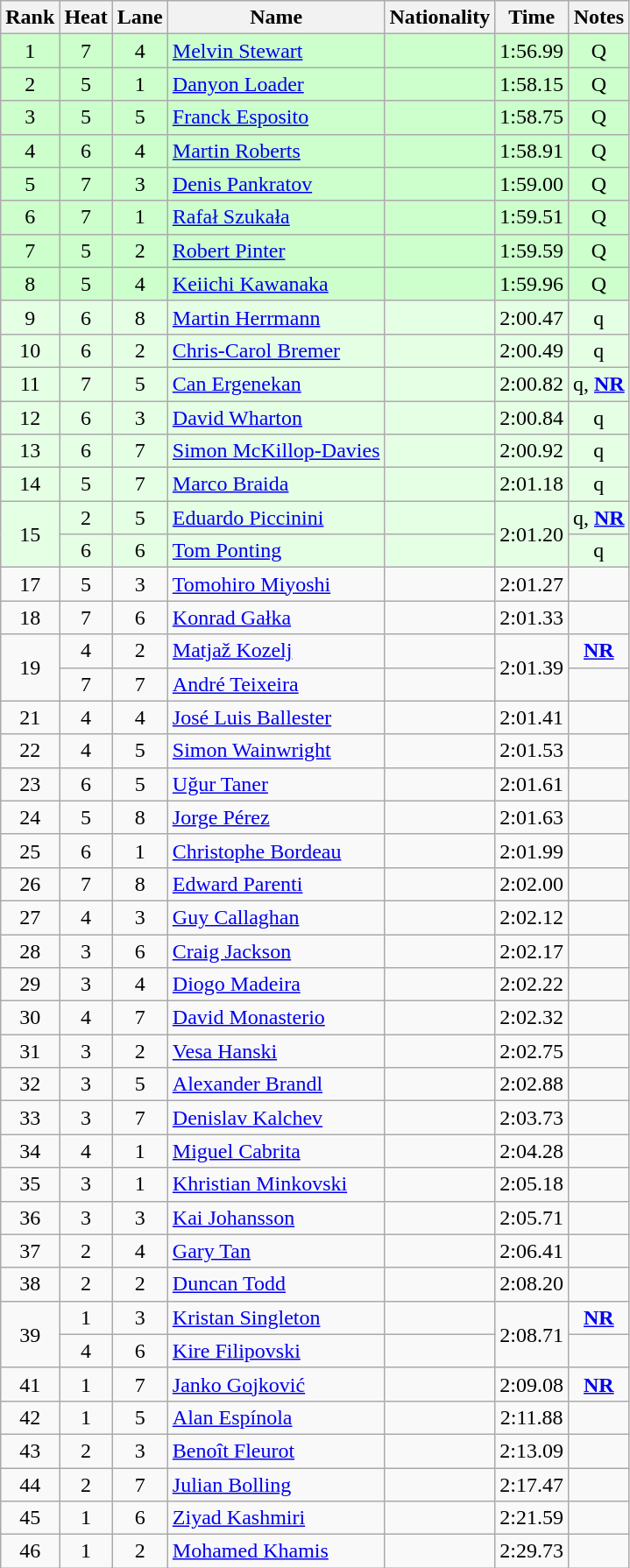<table class="wikitable sortable" style="text-align:center">
<tr>
<th>Rank</th>
<th>Heat</th>
<th>Lane</th>
<th>Name</th>
<th>Nationality</th>
<th>Time</th>
<th>Notes</th>
</tr>
<tr bgcolor=#cfc>
<td>1</td>
<td>7</td>
<td>4</td>
<td align=left><a href='#'>Melvin Stewart</a></td>
<td align=left></td>
<td>1:56.99</td>
<td>Q</td>
</tr>
<tr bgcolor=#cfc>
<td>2</td>
<td>5</td>
<td>1</td>
<td align=left><a href='#'>Danyon Loader</a></td>
<td align=left></td>
<td>1:58.15</td>
<td>Q</td>
</tr>
<tr bgcolor=#cfc>
<td>3</td>
<td>5</td>
<td>5</td>
<td align=left><a href='#'>Franck Esposito</a></td>
<td align=left></td>
<td>1:58.75</td>
<td>Q</td>
</tr>
<tr bgcolor=#cfc>
<td>4</td>
<td>6</td>
<td>4</td>
<td align=left><a href='#'>Martin Roberts</a></td>
<td align=left></td>
<td>1:58.91</td>
<td>Q</td>
</tr>
<tr bgcolor=#cfc>
<td>5</td>
<td>7</td>
<td>3</td>
<td align=left><a href='#'>Denis Pankratov</a></td>
<td align=left></td>
<td>1:59.00</td>
<td>Q</td>
</tr>
<tr bgcolor=#cfc>
<td>6</td>
<td>7</td>
<td>1</td>
<td align=left><a href='#'>Rafał Szukała</a></td>
<td align=left></td>
<td>1:59.51</td>
<td>Q</td>
</tr>
<tr bgcolor=#cfc>
<td>7</td>
<td>5</td>
<td>2</td>
<td align=left><a href='#'>Robert Pinter</a></td>
<td align=left></td>
<td>1:59.59</td>
<td>Q</td>
</tr>
<tr bgcolor=#cfc>
<td>8</td>
<td>5</td>
<td>4</td>
<td align=left><a href='#'>Keiichi Kawanaka</a></td>
<td align=left></td>
<td>1:59.96</td>
<td>Q</td>
</tr>
<tr bgcolor=e5ffe5>
<td>9</td>
<td>6</td>
<td>8</td>
<td align=left><a href='#'>Martin Herrmann</a></td>
<td align=left></td>
<td>2:00.47</td>
<td>q</td>
</tr>
<tr bgcolor=e5ffe5>
<td>10</td>
<td>6</td>
<td>2</td>
<td align=left><a href='#'>Chris-Carol Bremer</a></td>
<td align=left></td>
<td>2:00.49</td>
<td>q</td>
</tr>
<tr bgcolor=e5ffe5>
<td>11</td>
<td>7</td>
<td>5</td>
<td align=left><a href='#'>Can Ergenekan</a></td>
<td align=left></td>
<td>2:00.82</td>
<td>q, <strong><a href='#'>NR</a></strong></td>
</tr>
<tr bgcolor=e5ffe5>
<td>12</td>
<td>6</td>
<td>3</td>
<td align=left><a href='#'>David Wharton</a></td>
<td align=left></td>
<td>2:00.84</td>
<td>q</td>
</tr>
<tr bgcolor=e5ffe5>
<td>13</td>
<td>6</td>
<td>7</td>
<td align=left><a href='#'>Simon McKillop-Davies</a></td>
<td align=left></td>
<td>2:00.92</td>
<td>q</td>
</tr>
<tr bgcolor=e5ffe5>
<td>14</td>
<td>5</td>
<td>7</td>
<td align=left><a href='#'>Marco Braida</a></td>
<td align=left></td>
<td>2:01.18</td>
<td>q</td>
</tr>
<tr bgcolor=e5ffe5>
<td rowspan=2>15</td>
<td>2</td>
<td>5</td>
<td align=left><a href='#'>Eduardo Piccinini</a></td>
<td align=left></td>
<td rowspan=2>2:01.20</td>
<td>q, <strong><a href='#'>NR</a></strong></td>
</tr>
<tr bgcolor=e5ffe5>
<td>6</td>
<td>6</td>
<td align=left><a href='#'>Tom Ponting</a></td>
<td align=left></td>
<td>q</td>
</tr>
<tr>
<td>17</td>
<td>5</td>
<td>3</td>
<td align=left><a href='#'>Tomohiro Miyoshi</a></td>
<td align=left></td>
<td>2:01.27</td>
<td></td>
</tr>
<tr>
<td>18</td>
<td>7</td>
<td>6</td>
<td align=left><a href='#'>Konrad Gałka</a></td>
<td align=left></td>
<td>2:01.33</td>
<td></td>
</tr>
<tr>
<td rowspan=2>19</td>
<td>4</td>
<td>2</td>
<td align=left><a href='#'>Matjaž Kozelj</a></td>
<td align=left></td>
<td rowspan=2>2:01.39</td>
<td><strong><a href='#'>NR</a></strong></td>
</tr>
<tr>
<td>7</td>
<td>7</td>
<td align=left><a href='#'>André Teixeira</a></td>
<td align=left></td>
<td></td>
</tr>
<tr>
<td>21</td>
<td>4</td>
<td>4</td>
<td align=left><a href='#'>José Luis Ballester</a></td>
<td align=left></td>
<td>2:01.41</td>
<td></td>
</tr>
<tr>
<td>22</td>
<td>4</td>
<td>5</td>
<td align=left><a href='#'>Simon Wainwright</a></td>
<td align=left></td>
<td>2:01.53</td>
<td></td>
</tr>
<tr>
<td>23</td>
<td>6</td>
<td>5</td>
<td align=left><a href='#'>Uğur Taner</a></td>
<td align=left></td>
<td>2:01.61</td>
<td></td>
</tr>
<tr>
<td>24</td>
<td>5</td>
<td>8</td>
<td align=left><a href='#'>Jorge Pérez</a></td>
<td align=left></td>
<td>2:01.63</td>
<td></td>
</tr>
<tr>
<td>25</td>
<td>6</td>
<td>1</td>
<td align=left><a href='#'>Christophe Bordeau</a></td>
<td align=left></td>
<td>2:01.99</td>
<td></td>
</tr>
<tr>
<td>26</td>
<td>7</td>
<td>8</td>
<td align=left><a href='#'>Edward Parenti</a></td>
<td align=left></td>
<td>2:02.00</td>
<td></td>
</tr>
<tr>
<td>27</td>
<td>4</td>
<td>3</td>
<td align=left><a href='#'>Guy Callaghan</a></td>
<td align=left></td>
<td>2:02.12</td>
<td></td>
</tr>
<tr>
<td>28</td>
<td>3</td>
<td>6</td>
<td align=left><a href='#'>Craig Jackson</a></td>
<td align=left></td>
<td>2:02.17</td>
<td></td>
</tr>
<tr>
<td>29</td>
<td>3</td>
<td>4</td>
<td align=left><a href='#'>Diogo Madeira</a></td>
<td align=left></td>
<td>2:02.22</td>
<td></td>
</tr>
<tr>
<td>30</td>
<td>4</td>
<td>7</td>
<td align=left><a href='#'>David Monasterio</a></td>
<td align=left></td>
<td>2:02.32</td>
<td></td>
</tr>
<tr>
<td>31</td>
<td>3</td>
<td>2</td>
<td align=left><a href='#'>Vesa Hanski</a></td>
<td align=left></td>
<td>2:02.75</td>
<td></td>
</tr>
<tr>
<td>32</td>
<td>3</td>
<td>5</td>
<td align=left><a href='#'>Alexander Brandl</a></td>
<td align=left></td>
<td>2:02.88</td>
<td></td>
</tr>
<tr>
<td>33</td>
<td>3</td>
<td>7</td>
<td align=left><a href='#'>Denislav Kalchev</a></td>
<td align=left></td>
<td>2:03.73</td>
<td></td>
</tr>
<tr>
<td>34</td>
<td>4</td>
<td>1</td>
<td align=left><a href='#'>Miguel Cabrita</a></td>
<td align=left></td>
<td>2:04.28</td>
<td></td>
</tr>
<tr>
<td>35</td>
<td>3</td>
<td>1</td>
<td align=left><a href='#'>Khristian Minkovski</a></td>
<td align=left></td>
<td>2:05.18</td>
<td></td>
</tr>
<tr>
<td>36</td>
<td>3</td>
<td>3</td>
<td align=left><a href='#'>Kai Johansson</a></td>
<td align=left></td>
<td>2:05.71</td>
<td></td>
</tr>
<tr>
<td>37</td>
<td>2</td>
<td>4</td>
<td align=left><a href='#'>Gary Tan</a></td>
<td align=left></td>
<td>2:06.41</td>
<td></td>
</tr>
<tr>
<td>38</td>
<td>2</td>
<td>2</td>
<td align=left><a href='#'>Duncan Todd</a></td>
<td align=left></td>
<td>2:08.20</td>
<td></td>
</tr>
<tr>
<td rowspan=2>39</td>
<td>1</td>
<td>3</td>
<td align=left><a href='#'>Kristan Singleton</a></td>
<td align=left></td>
<td rowspan=2>2:08.71</td>
<td><strong><a href='#'>NR</a></strong></td>
</tr>
<tr>
<td>4</td>
<td>6</td>
<td align=left><a href='#'>Kire Filipovski</a></td>
<td align=left></td>
<td></td>
</tr>
<tr>
<td>41</td>
<td>1</td>
<td>7</td>
<td align=left><a href='#'>Janko Gojković</a></td>
<td align=left></td>
<td>2:09.08</td>
<td><strong><a href='#'>NR</a></strong></td>
</tr>
<tr>
<td>42</td>
<td>1</td>
<td>5</td>
<td align=left><a href='#'>Alan Espínola</a></td>
<td align=left></td>
<td>2:11.88</td>
<td></td>
</tr>
<tr>
<td>43</td>
<td>2</td>
<td>3</td>
<td align=left><a href='#'>Benoît Fleurot</a></td>
<td align=left></td>
<td>2:13.09</td>
<td></td>
</tr>
<tr>
<td>44</td>
<td>2</td>
<td>7</td>
<td align=left><a href='#'>Julian Bolling</a></td>
<td align=left></td>
<td>2:17.47</td>
<td></td>
</tr>
<tr>
<td>45</td>
<td>1</td>
<td>6</td>
<td align=left><a href='#'>Ziyad Kashmiri</a></td>
<td align=left></td>
<td>2:21.59</td>
<td></td>
</tr>
<tr>
<td>46</td>
<td>1</td>
<td>2</td>
<td align=left><a href='#'>Mohamed Khamis</a></td>
<td align=left></td>
<td>2:29.73</td>
<td></td>
</tr>
</table>
